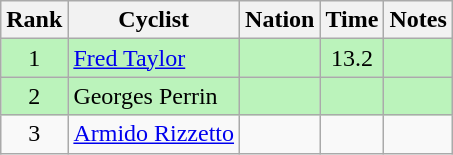<table class="wikitable sortable" style="text-align:center">
<tr>
<th>Rank</th>
<th>Cyclist</th>
<th>Nation</th>
<th>Time</th>
<th>Notes</th>
</tr>
<tr bgcolor=bbf3bb>
<td>1</td>
<td align=left><a href='#'>Fred Taylor</a></td>
<td align=left></td>
<td>13.2</td>
<td></td>
</tr>
<tr bgcolor=bbf3bb>
<td>2</td>
<td align=left>Georges Perrin</td>
<td align=left></td>
<td></td>
<td></td>
</tr>
<tr>
<td>3</td>
<td align=left><a href='#'>Armido Rizzetto</a></td>
<td align=left></td>
<td></td>
<td></td>
</tr>
</table>
